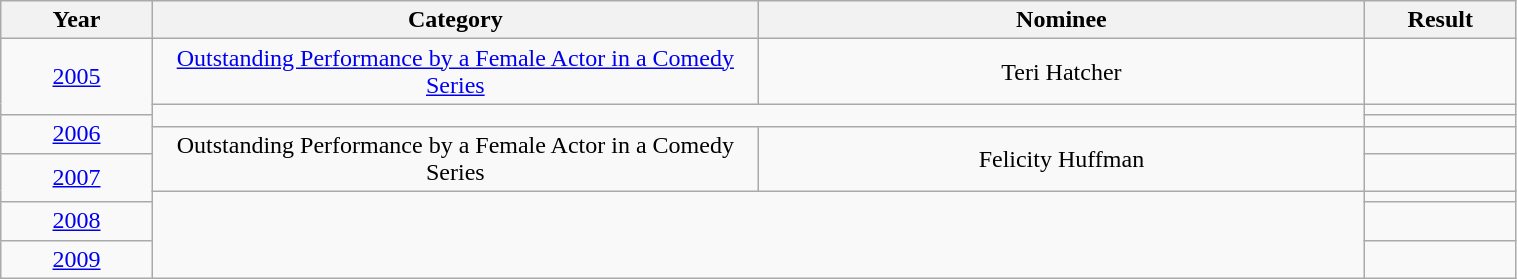<table class="wikitable" width="80%">
<tr>
<th width="10%">Year</th>
<th width="40%">Category</th>
<th width="40%">Nominee</th>
<th width="10%">Result</th>
</tr>
<tr>
<td rowspan="2" align="center"><a href='#'>2005</a></td>
<td align="center"><a href='#'>Outstanding Performance by a Female Actor in a Comedy Series</a></td>
<td align="center">Teri Hatcher</td>
<td></td>
</tr>
<tr>
<td rowspan="2" colspan="2" align="center"></td>
<td></td>
</tr>
<tr>
<td rowspan="2" align="center"><a href='#'>2006</a></td>
<td></td>
</tr>
<tr>
<td rowspan="2" align="center">Outstanding Performance by a Female Actor in a Comedy Series</td>
<td rowspan="2" align="center">Felicity Huffman</td>
<td></td>
</tr>
<tr>
<td rowspan="2" align="center"><a href='#'>2007</a></td>
<td></td>
</tr>
<tr>
<td rowspan="3" colspan="2" align="center"></td>
<td></td>
</tr>
<tr>
<td align="center"><a href='#'>2008</a></td>
<td></td>
</tr>
<tr>
<td align="center"><a href='#'>2009</a></td>
<td></td>
</tr>
</table>
